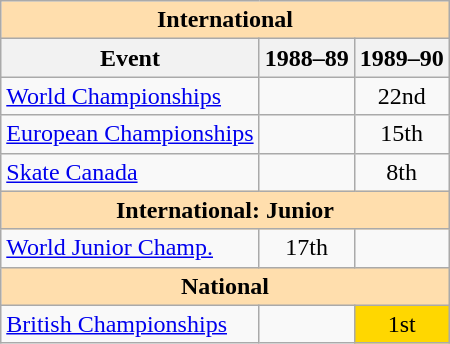<table class="wikitable" style="text-align:center">
<tr>
<th style="background-color: #ffdead; " colspan=3 align=center>International</th>
</tr>
<tr>
<th>Event</th>
<th>1988–89</th>
<th>1989–90</th>
</tr>
<tr>
<td align=left><a href='#'>World Championships</a></td>
<td></td>
<td>22nd</td>
</tr>
<tr>
<td align=left><a href='#'>European Championships</a></td>
<td></td>
<td>15th</td>
</tr>
<tr>
<td align=left><a href='#'>Skate Canada</a></td>
<td></td>
<td>8th</td>
</tr>
<tr>
<th style="background-color: #ffdead; " colspan=3 align=center>International: Junior</th>
</tr>
<tr>
<td align=left><a href='#'>World Junior Champ.</a></td>
<td>17th</td>
<td></td>
</tr>
<tr>
<th style="background-color: #ffdead; " colspan=3 align=center>National</th>
</tr>
<tr>
<td align=left><a href='#'>British Championships</a></td>
<td></td>
<td bgcolor=gold>1st</td>
</tr>
</table>
